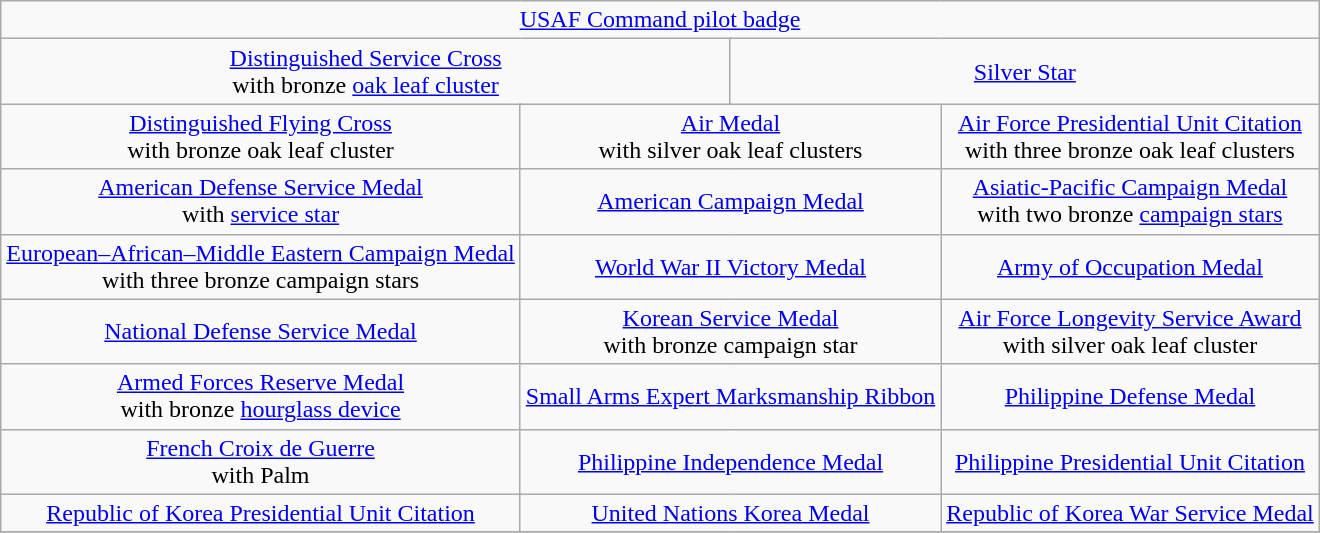<table class="wikitable" style="margin:1em auto; text-align:center;">
<tr>
<td colspan="12"><a href='#'>USAF Command pilot badge</a></td>
</tr>
<tr>
<td colspan="6"><a href='#'>Distinguished Service Cross</a><br>with bronze <a href='#'>oak leaf cluster</a></td>
<td colspan="6"><a href='#'>Silver Star</a></td>
</tr>
<tr>
<td colspan="4"><a href='#'>Distinguished Flying Cross</a><br>with bronze oak leaf cluster</td>
<td colspan="4"><a href='#'>Air Medal</a><br>with silver oak leaf clusters</td>
<td colspan="4"><a href='#'>Air Force Presidential Unit Citation</a><br>with three bronze oak leaf clusters</td>
</tr>
<tr>
<td colspan="4"><a href='#'>American Defense Service Medal</a><br>with <a href='#'>service star</a></td>
<td colspan="4"><a href='#'>American Campaign Medal</a></td>
<td colspan="4"><a href='#'>Asiatic-Pacific Campaign Medal</a><br>with two bronze <a href='#'>campaign stars</a></td>
</tr>
<tr>
<td colspan="4"><a href='#'>European–African–Middle Eastern Campaign Medal</a><br>with three bronze campaign stars</td>
<td colspan="4"><a href='#'>World War II Victory Medal</a></td>
<td colspan="4"><a href='#'>Army of Occupation Medal</a></td>
</tr>
<tr>
<td colspan="4"><a href='#'>National Defense Service Medal</a></td>
<td colspan="4"><a href='#'>Korean Service Medal</a><br>with bronze campaign star</td>
<td colspan="4"><a href='#'>Air Force Longevity Service Award</a><br>with silver oak leaf cluster</td>
</tr>
<tr>
<td colspan="4"><a href='#'>Armed Forces Reserve Medal</a><br>with bronze <a href='#'>hourglass device</a></td>
<td colspan="4"><a href='#'>Small Arms Expert Marksmanship Ribbon</a></td>
<td colspan="4"><a href='#'>Philippine Defense Medal</a></td>
</tr>
<tr>
<td colspan="4"><a href='#'>French Croix de Guerre</a><br>with Palm</td>
<td colspan="4"><a href='#'>Philippine Independence Medal</a></td>
<td colspan="4"><a href='#'>Philippine Presidential Unit Citation</a></td>
</tr>
<tr>
<td colspan="4"><a href='#'>Republic of Korea Presidential Unit Citation</a></td>
<td colspan="4"><a href='#'>United Nations Korea Medal</a></td>
<td colspan="4"><a href='#'>Republic of Korea War Service Medal</a></td>
</tr>
<tr>
</tr>
</table>
